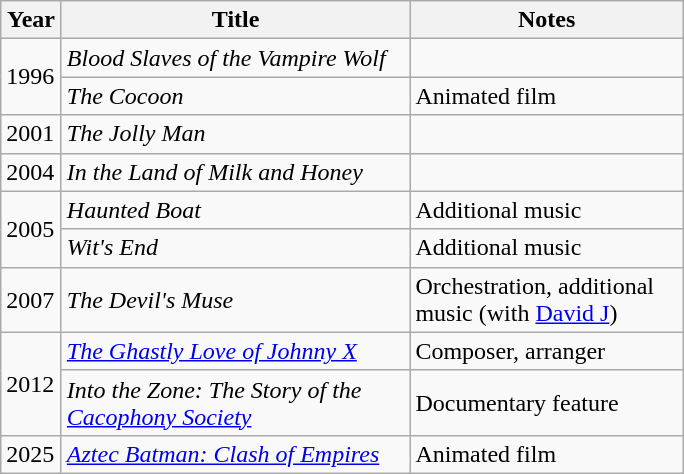<table class="wikitable">
<tr>
<th style="width:33px;">Year</th>
<th style="width:225px;">Title</th>
<th style="width:175px;">Notes</th>
</tr>
<tr>
<td rowspan=2>1996</td>
<td><em>Blood Slaves of the Vampire Wolf</em></td>
<td></td>
</tr>
<tr>
<td><em>The Cocoon</em></td>
<td>Animated film</td>
</tr>
<tr>
<td>2001</td>
<td><em>The Jolly Man</em></td>
<td></td>
</tr>
<tr>
<td>2004</td>
<td><em>In the Land of Milk and Honey</em></td>
<td></td>
</tr>
<tr>
<td rowspan=2>2005</td>
<td><em>Haunted Boat</em></td>
<td>Additional music</td>
</tr>
<tr>
<td><em>Wit's End</em></td>
<td>Additional music</td>
</tr>
<tr>
<td>2007</td>
<td><em>The Devil's Muse</em></td>
<td>Orchestration, additional music (with <a href='#'>David J</a>)</td>
</tr>
<tr>
<td rowspan=2>2012</td>
<td><em><a href='#'>The Ghastly Love of Johnny X</a></em></td>
<td>Composer, arranger</td>
</tr>
<tr>
<td><em>Into the Zone: The Story of the <a href='#'>Cacophony Society</a></em></td>
<td>Documentary feature</td>
</tr>
<tr>
<td>2025</td>
<td><em><a href='#'>Aztec Batman: Clash of Empires</a></em></td>
<td>Animated film</td>
</tr>
</table>
